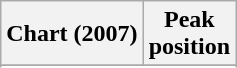<table class="wikitable sortable plainrowheaders" style="text-align:center">
<tr>
<th scope="col">Chart (2007)</th>
<th scope="col">Peak<br>position</th>
</tr>
<tr>
</tr>
<tr>
</tr>
<tr>
</tr>
</table>
